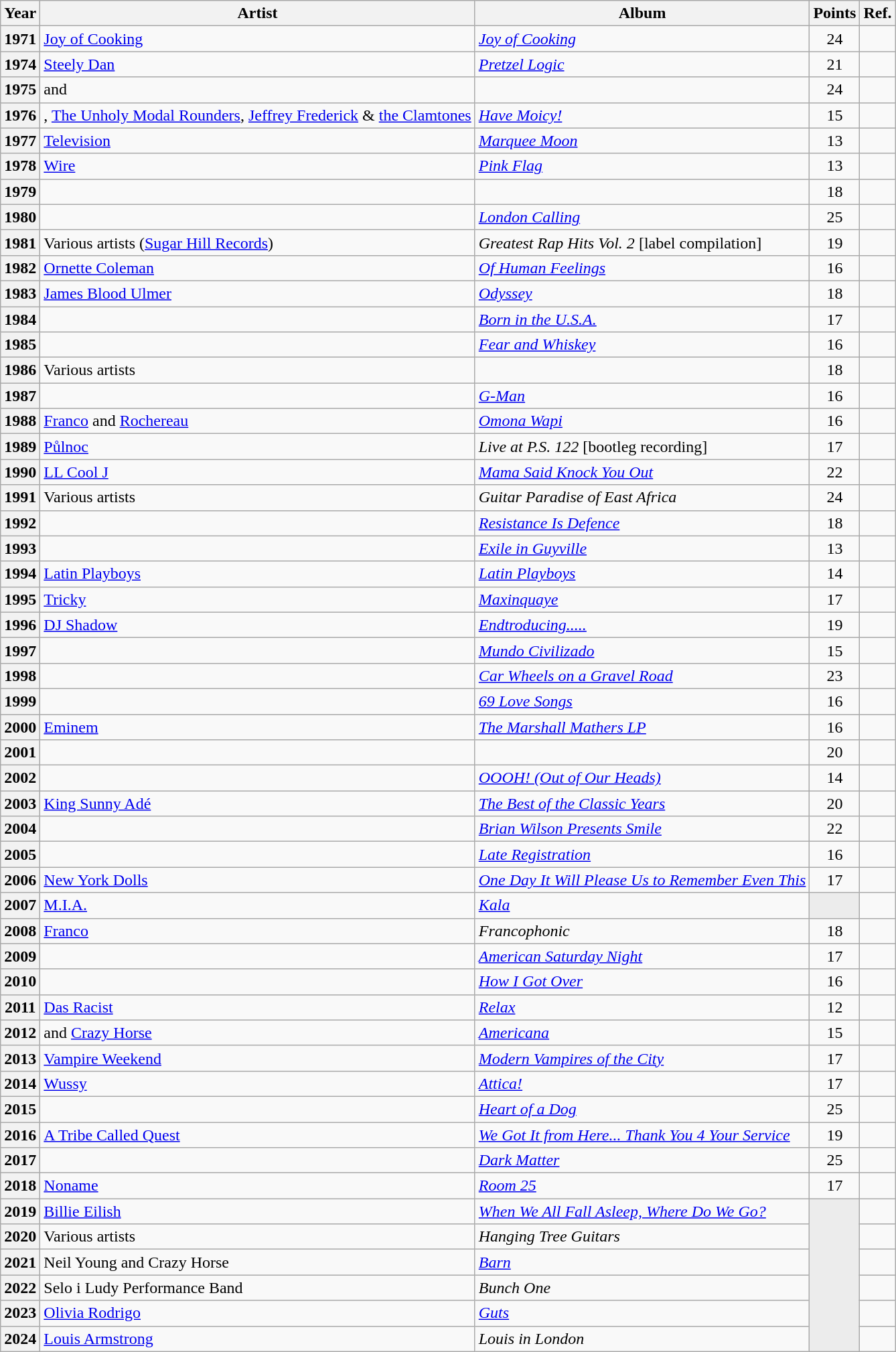<table class="wikitable plainrowheaders sortable">
<tr>
<th>Year</th>
<th>Artist</th>
<th>Album</th>
<th>Points</th>
<th scope="col" class="unsortable">Ref.</th>
</tr>
<tr>
<th scope="row" style="text-align:center;">1971</th>
<td><a href='#'>Joy of Cooking</a></td>
<td><em><a href='#'>Joy of Cooking</a></em></td>
<td align="center">24</td>
<td align="center"></td>
</tr>
<tr>
<th scope="row" style="text-align:center;">1974</th>
<td><a href='#'>Steely Dan</a></td>
<td><em><a href='#'>Pretzel Logic</a></em></td>
<td align="center">21</td>
<td align="center"></td>
</tr>
<tr>
<th scope="row" style="text-align:center;">1975</th>
<td> and </td>
<td><em></em></td>
<td align="center">24</td>
<td align="center"></td>
</tr>
<tr>
<th scope="row" style="text-align:center;">1976</th>
<td>, <a href='#'>The Unholy Modal Rounders</a>, <a href='#'>Jeffrey Frederick</a> & <a href='#'>the Clamtones</a></td>
<td><em><a href='#'>Have Moicy!</a></em></td>
<td align="center">15</td>
<td align="center"></td>
</tr>
<tr>
<th scope="row" style="text-align:center;">1977</th>
<td><a href='#'>Television</a></td>
<td><em><a href='#'>Marquee Moon</a></em></td>
<td align="center">13</td>
<td align="center"></td>
</tr>
<tr>
<th scope="row" style="text-align:center;">1978</th>
<td><a href='#'>Wire</a></td>
<td><em><a href='#'>Pink Flag</a></em></td>
<td align="center">13</td>
<td align="center"></td>
</tr>
<tr>
<th scope="row" style="text-align:center;">1979</th>
<td></td>
<td></td>
<td align="center">18</td>
<td align="center"></td>
</tr>
<tr>
<th scope="row" style="text-align:center;">1980</th>
<td></td>
<td><em><a href='#'>London Calling</a></em></td>
<td align="center">25</td>
<td align="center"></td>
</tr>
<tr>
<th scope="row" style="text-align:center;">1981</th>
<td>Various artists (<a href='#'>Sugar Hill Records</a>)</td>
<td><em>Greatest Rap Hits Vol. 2</em> [label compilation]</td>
<td align="center">19</td>
<td align="center"></td>
</tr>
<tr>
<th scope="row" style="text-align:center;">1982</th>
<td><a href='#'>Ornette Coleman</a></td>
<td><em><a href='#'>Of Human Feelings</a></em></td>
<td align="center">16</td>
<td align="center"></td>
</tr>
<tr>
<th scope="row" style="text-align:center;">1983</th>
<td><a href='#'>James Blood Ulmer</a></td>
<td><em><a href='#'>Odyssey</a></em></td>
<td align="center">18</td>
<td align="center"></td>
</tr>
<tr>
<th scope="row" style="text-align:center;">1984</th>
<td></td>
<td><em><a href='#'>Born in the U.S.A.</a></em></td>
<td align="center">17</td>
<td align="center"></td>
</tr>
<tr>
<th scope="row" style="text-align:center;">1985</th>
<td></td>
<td><em><a href='#'>Fear and Whiskey</a></em></td>
<td align="center">16</td>
<td align="center"></td>
</tr>
<tr>
<th scope="row" style="text-align:center;">1986</th>
<td>Various artists</td>
<td></td>
<td align="center">18</td>
<td align="center"></td>
</tr>
<tr>
<th scope="row" style="text-align:center;">1987</th>
<td></td>
<td><em><a href='#'>G-Man</a></em></td>
<td align="center">16</td>
<td align="center"></td>
</tr>
<tr>
<th scope="row" style="text-align:center;">1988</th>
<td><a href='#'>Franco</a> and <a href='#'>Rochereau</a></td>
<td><em><a href='#'>Omona Wapi</a></em></td>
<td align="center">16</td>
<td align="center"></td>
</tr>
<tr>
<th scope="row" style="text-align:center;">1989</th>
<td><a href='#'>Půlnoc</a></td>
<td><em>Live at P.S. 122</em> [bootleg recording]</td>
<td align="center">17</td>
<td align="center"></td>
</tr>
<tr>
<th scope="row" style="text-align:center;">1990</th>
<td><a href='#'>LL Cool J</a></td>
<td><em><a href='#'>Mama Said Knock You Out</a></em></td>
<td align="center">22</td>
<td align="center"></td>
</tr>
<tr>
<th scope="row" style="text-align:center;">1991</th>
<td>Various artists</td>
<td><em>Guitar Paradise of East Africa</em></td>
<td align="center">24</td>
<td align="center"></td>
</tr>
<tr>
<th scope="row" style="text-align:center;">1992</th>
<td></td>
<td><em><a href='#'>Resistance Is Defence</a></em></td>
<td align="center">18</td>
<td align="center"></td>
</tr>
<tr>
<th scope="row" style="text-align:center;">1993</th>
<td></td>
<td><em><a href='#'>Exile in Guyville</a></em></td>
<td align="center">13</td>
<td align="center"></td>
</tr>
<tr>
<th scope="row" style="text-align:center;">1994</th>
<td><a href='#'>Latin Playboys</a></td>
<td><em><a href='#'>Latin Playboys</a></em></td>
<td align="center">14</td>
<td align="center"></td>
</tr>
<tr>
<th scope="row" style="text-align:center;">1995</th>
<td><a href='#'>Tricky</a></td>
<td><em><a href='#'>Maxinquaye</a></em></td>
<td align="center">17</td>
<td align="center"></td>
</tr>
<tr>
<th scope="row" style="text-align:center;">1996</th>
<td><a href='#'>DJ Shadow</a></td>
<td><em><a href='#'>Endtroducing.....</a></em></td>
<td align="center">19</td>
<td align="center"></td>
</tr>
<tr>
<th scope="row" style="text-align:center;">1997</th>
<td></td>
<td><em><a href='#'>Mundo Civilizado</a></em></td>
<td align="center">15</td>
<td align="center"></td>
</tr>
<tr>
<th scope="row" style="text-align:center;">1998</th>
<td></td>
<td><em><a href='#'>Car Wheels on a Gravel Road</a></em></td>
<td align="center">23</td>
<td align="center"></td>
</tr>
<tr>
<th scope="row" style="text-align:center;">1999</th>
<td></td>
<td><em><a href='#'>69 Love Songs</a></em></td>
<td align="center">16</td>
<td align="center"></td>
</tr>
<tr>
<th scope="row" style="text-align:center;">2000</th>
<td><a href='#'>Eminem</a></td>
<td><em><a href='#'>The Marshall Mathers LP</a></em></td>
<td align="center">16</td>
<td align="center"></td>
</tr>
<tr>
<th scope="row" style="text-align:center;">2001</th>
<td></td>
<td></td>
<td align="center">20</td>
<td align="center"></td>
</tr>
<tr>
<th scope="row" style="text-align:center;">2002</th>
<td></td>
<td><em><a href='#'>OOOH! (Out of Our Heads)</a></em></td>
<td align="center">14</td>
<td align="center"></td>
</tr>
<tr>
<th scope="row" style="text-align:center;">2003</th>
<td><a href='#'>King Sunny Adé</a></td>
<td><em><a href='#'>The Best of the Classic Years</a></em></td>
<td align="center">20</td>
<td align="center"></td>
</tr>
<tr>
<th scope="row" style="text-align:center;">2004</th>
<td></td>
<td><em><a href='#'>Brian Wilson Presents Smile</a></em></td>
<td align="center">22</td>
<td align="center"></td>
</tr>
<tr>
<th scope="row" style="text-align:center;">2005</th>
<td></td>
<td><em><a href='#'>Late Registration</a></em></td>
<td align="center">16</td>
<td align="center"></td>
</tr>
<tr>
<th scope="row" style="text-align:center;">2006</th>
<td><a href='#'>New York Dolls</a></td>
<td><em><a href='#'>One Day It Will Please Us to Remember Even This</a></em></td>
<td align="center">17</td>
<td align="center"></td>
</tr>
<tr>
<th scope="row" style="text-align:center;">2007</th>
<td><a href='#'>M.I.A.</a></td>
<td><em><a href='#'>Kala</a></em></td>
<td align="center" style="background: #ececec; color: grey; vertical-align: middle; text-align: center;" class="table-na"><small></small></td>
<td align="center"></td>
</tr>
<tr>
<th scope="row" style="text-align:center;">2008</th>
<td><a href='#'>Franco</a></td>
<td><em>Francophonic</em></td>
<td align="center">18</td>
<td align="center"></td>
</tr>
<tr>
<th scope="row" style="text-align:center;">2009</th>
<td></td>
<td><em><a href='#'>American Saturday Night</a></em></td>
<td align="center">17</td>
<td align="center"></td>
</tr>
<tr>
<th scope="row" style="text-align:center;">2010</th>
<td></td>
<td><em><a href='#'>How I Got Over</a></em></td>
<td align="center">16</td>
<td align="center"></td>
</tr>
<tr>
<th scope="row" style="text-align:center;">2011</th>
<td><a href='#'>Das Racist</a></td>
<td><em><a href='#'>Relax</a></em></td>
<td align="center">12</td>
<td align="center"></td>
</tr>
<tr>
<th scope="row" style="text-align:center;">2012</th>
<td> and <a href='#'>Crazy Horse</a></td>
<td><em><a href='#'>Americana</a></em></td>
<td align="center">15</td>
<td align="center"></td>
</tr>
<tr>
<th scope="row" style="text-align:center;">2013</th>
<td><a href='#'>Vampire Weekend</a></td>
<td><em><a href='#'>Modern Vampires of the City</a></em></td>
<td align="center">17</td>
<td align="center"></td>
</tr>
<tr>
<th scope="row" style="text-align:center;">2014</th>
<td><a href='#'>Wussy</a></td>
<td><em><a href='#'>Attica!</a></em></td>
<td align="center">17</td>
<td align="center"></td>
</tr>
<tr>
<th scope="row" style="text-align:center;">2015</th>
<td></td>
<td><em><a href='#'>Heart of a Dog</a></em></td>
<td align="center">25</td>
<td align="center"></td>
</tr>
<tr>
<th scope="row" style="text-align:center;">2016</th>
<td><a href='#'>A Tribe Called Quest</a></td>
<td><em><a href='#'>We Got It from Here... Thank You 4 Your Service</a></em></td>
<td align="center">19</td>
<td align="center"></td>
</tr>
<tr>
<th scope="row" style="text-align:center;">2017</th>
<td></td>
<td><em><a href='#'>Dark Matter</a></em></td>
<td align="center">25</td>
<td align="center"></td>
</tr>
<tr>
<th scope="row" style="text-align:center;">2018</th>
<td><a href='#'>Noname</a></td>
<td><em><a href='#'>Room 25</a></em></td>
<td align="center">17</td>
<td align="center"></td>
</tr>
<tr>
<th scope="row" style="text-align:center;">2019</th>
<td><a href='#'>Billie Eilish</a></td>
<td><em><a href='#'>When We All Fall Asleep, Where Do We Go?</a></em></td>
<td rowspan="6" align="center" style="background: #ececec; color: grey; vertical-align: middle; text-align: center;" class="table-na"><small></small></td>
<td align="center"></td>
</tr>
<tr>
<th scope="row" style="text-align:center;">2020</th>
<td>Various artists</td>
<td><em>Hanging Tree Guitars</em></td>
<td align="center"></td>
</tr>
<tr>
<th scope="row" style="text-align:center;">2021</th>
<td>Neil Young and Crazy Horse</td>
<td><em><a href='#'>Barn</a></em></td>
<td align="center"></td>
</tr>
<tr>
<th scope="row" style="text-align:center;">2022</th>
<td>Selo i Ludy Performance Band</td>
<td><em>Bunch One</em></td>
<td align="center"></td>
</tr>
<tr>
<th scope="row" style="text-align:center;">2023</th>
<td><a href='#'>Olivia Rodrigo</a></td>
<td><em><a href='#'>Guts</a></em></td>
<td></td>
</tr>
<tr>
<th scope="row" style="text-align:center;">2024</th>
<td><a href='#'>Louis Armstrong</a></td>
<td><em>Louis in London</em></td>
<td></td>
</tr>
</table>
